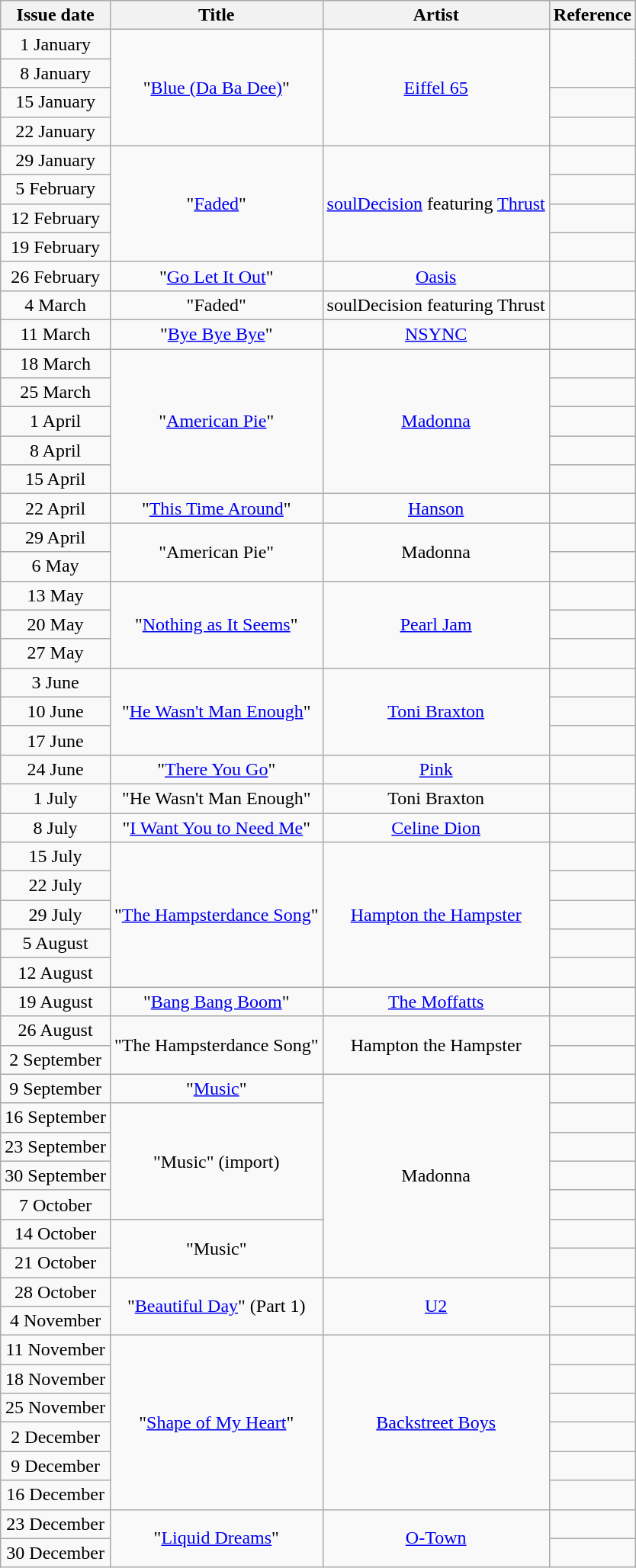<table class="wikitable">
<tr>
<th align="center">Issue date</th>
<th align="center">Title</th>
<th align="center">Artist</th>
<th align="center">Reference</th>
</tr>
<tr>
<td align="center">1 January</td>
<td align="center" rowspan="4">"<a href='#'>Blue (Da Ba Dee)</a>"</td>
<td align="center" rowspan="4"><a href='#'>Eiffel 65</a></td>
<td align="center" rowspan="2"></td>
</tr>
<tr>
<td align="center">8 January</td>
</tr>
<tr>
<td align="center">15 January</td>
<td align="center"></td>
</tr>
<tr>
<td align="center">22 January</td>
<td align="center"></td>
</tr>
<tr>
<td align="center">29 January</td>
<td align="center" rowspan="4">"<a href='#'>Faded</a>"</td>
<td align="center" rowspan="4"><a href='#'>soulDecision</a> featuring <a href='#'>Thrust</a></td>
<td align="center"></td>
</tr>
<tr>
<td align="center">5 February</td>
<td align="center"></td>
</tr>
<tr>
<td align="center">12 February</td>
<td align="center"></td>
</tr>
<tr>
<td align="center">19 February</td>
<td align="center"></td>
</tr>
<tr>
<td align="center">26 February</td>
<td align="center">"<a href='#'>Go Let It Out</a>"</td>
<td align="center"><a href='#'>Oasis</a></td>
<td align="center"></td>
</tr>
<tr>
<td align="center">4 March</td>
<td align="center">"Faded"</td>
<td align="center">soulDecision featuring Thrust</td>
<td align="center"></td>
</tr>
<tr>
<td align="center">11 March</td>
<td align="center">"<a href='#'>Bye Bye Bye</a>"</td>
<td align="center"><a href='#'>NSYNC</a></td>
<td align="center"></td>
</tr>
<tr>
<td align="center">18 March</td>
<td align="center" rowspan="5">"<a href='#'>American Pie</a>"</td>
<td align="center" rowspan="5"><a href='#'>Madonna</a></td>
<td align="center"></td>
</tr>
<tr>
<td align="center">25 March</td>
<td align="center"></td>
</tr>
<tr>
<td align="center">1 April</td>
<td align="center"></td>
</tr>
<tr>
<td align="center">8 April</td>
<td align="center"></td>
</tr>
<tr>
<td align="center">15 April</td>
<td align="center"></td>
</tr>
<tr>
<td align="center">22 April</td>
<td align="center">"<a href='#'>This Time Around</a>"</td>
<td align="center"><a href='#'>Hanson</a></td>
<td align="center"></td>
</tr>
<tr>
<td align="center">29 April</td>
<td align="center" rowspan="2">"American Pie"</td>
<td align="center" rowspan="2">Madonna</td>
<td align="center"></td>
</tr>
<tr>
<td align="center">6 May</td>
<td align="center"></td>
</tr>
<tr>
<td align="center">13 May</td>
<td align="center" rowspan="3">"<a href='#'>Nothing as It Seems</a>"</td>
<td align="center" rowspan="3"><a href='#'>Pearl Jam</a></td>
<td align="center"></td>
</tr>
<tr>
<td align="center">20 May</td>
<td align="center"></td>
</tr>
<tr>
<td align="center">27 May</td>
<td align="center"></td>
</tr>
<tr>
<td align="center">3 June</td>
<td align="center" rowspan="3">"<a href='#'>He Wasn't Man Enough</a>"</td>
<td align="center" rowspan="3"><a href='#'>Toni Braxton</a></td>
<td align="center"></td>
</tr>
<tr>
<td align="center">10 June</td>
<td align="center"></td>
</tr>
<tr>
<td align="center">17 June</td>
<td align="center"></td>
</tr>
<tr>
<td align="center">24 June</td>
<td align="center">"<a href='#'>There You Go</a>"</td>
<td align="center"><a href='#'>Pink</a></td>
<td align="center"></td>
</tr>
<tr>
<td align="center">1 July</td>
<td align="center">"He Wasn't Man Enough"</td>
<td align="center">Toni Braxton</td>
<td align="center"></td>
</tr>
<tr>
<td align="center">8 July</td>
<td align="center">"<a href='#'>I Want You to Need Me</a>"</td>
<td align="center"><a href='#'>Celine Dion</a></td>
<td align="center"></td>
</tr>
<tr>
<td align="center">15 July</td>
<td align="center" rowspan="5">"<a href='#'>The Hampsterdance Song</a>"</td>
<td align="center" rowspan="5"><a href='#'>Hampton the Hampster</a></td>
<td align="center"></td>
</tr>
<tr>
<td align="center">22 July</td>
<td align="center"></td>
</tr>
<tr>
<td align="center">29 July</td>
<td align="center"></td>
</tr>
<tr>
<td align="center">5 August</td>
<td align="center"></td>
</tr>
<tr>
<td align="center">12 August</td>
<td align="center"></td>
</tr>
<tr>
<td align="center">19 August</td>
<td align="center">"<a href='#'>Bang Bang Boom</a>"</td>
<td align="center"><a href='#'>The Moffatts</a></td>
<td align="center"></td>
</tr>
<tr>
<td align="center">26 August</td>
<td align="center" rowspan="2">"The Hampsterdance Song"</td>
<td align="center" rowspan="2">Hampton the Hampster</td>
<td align="center"></td>
</tr>
<tr>
<td align="center">2 September</td>
<td align="center"></td>
</tr>
<tr>
<td align="center">9 September</td>
<td align="center">"<a href='#'>Music</a>"</td>
<td align="center" rowspan="7">Madonna</td>
<td align="center"></td>
</tr>
<tr>
<td align="center">16 September</td>
<td align="center" rowspan="4">"Music" (import)</td>
<td align="center"></td>
</tr>
<tr>
<td align="center">23 September</td>
<td align="center"></td>
</tr>
<tr>
<td align="center">30 September</td>
<td align="center"></td>
</tr>
<tr>
<td align="center">7 October</td>
<td align="center"></td>
</tr>
<tr>
<td align="center">14 October</td>
<td align="center" rowspan="2">"Music"</td>
<td align="center"></td>
</tr>
<tr>
<td align="center">21 October</td>
<td align="center"></td>
</tr>
<tr>
<td align="center">28 October</td>
<td align="center" rowspan="2">"<a href='#'>Beautiful Day</a>" (Part 1)</td>
<td align="center" rowspan="2"><a href='#'>U2</a></td>
<td align="center"></td>
</tr>
<tr>
<td align="center">4 November</td>
<td align="center"></td>
</tr>
<tr>
<td align="center">11 November</td>
<td align="center" rowspan="6">"<a href='#'>Shape of My Heart</a>"</td>
<td align="center" rowspan="6"><a href='#'>Backstreet Boys</a></td>
<td align="center"></td>
</tr>
<tr>
<td align="center">18 November</td>
<td align="center"></td>
</tr>
<tr>
<td align="center">25 November</td>
<td align="center"></td>
</tr>
<tr>
<td align="center">2 December</td>
<td align="center"></td>
</tr>
<tr>
<td align="center">9 December</td>
<td align="center"></td>
</tr>
<tr>
<td align="center">16 December</td>
<td align="center"></td>
</tr>
<tr>
<td align="center">23 December</td>
<td align="center" rowspan="2">"<a href='#'>Liquid Dreams</a>"</td>
<td align="center" rowspan="2"><a href='#'>O-Town</a></td>
<td align="center"></td>
</tr>
<tr>
<td align="center">30 December</td>
<td align="center"></td>
</tr>
</table>
